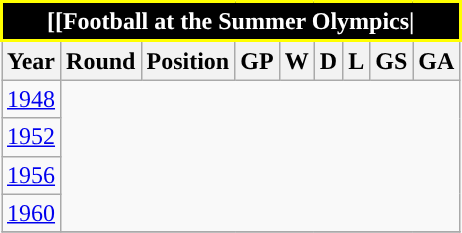<table class="wikitable" style="text-align: centre;">
<tr>
<th colspan=9 style="background: #000000; color: #FFFFFF; border:2px solid #FFFF00;">[[Football at the Summer Olympics|</th>
</tr>
<tr>
<th>Year</th>
<th>Round</th>
<th>Position</th>
<th>GP</th>
<th>W</th>
<th>D</th>
<th>L</th>
<th>GS</th>
<th>GA</th>
</tr>
<tr>
<td> <a href='#'>1948</a></td>
<td rowspan="4" colspan="8"></td>
</tr>
<tr>
<td> <a href='#'>1952</a></td>
</tr>
<tr>
<td> <a href='#'>1956</a></td>
</tr>
<tr>
<td> <a href='#'>1960</a></td>
</tr>
<tr>
</tr>
</table>
